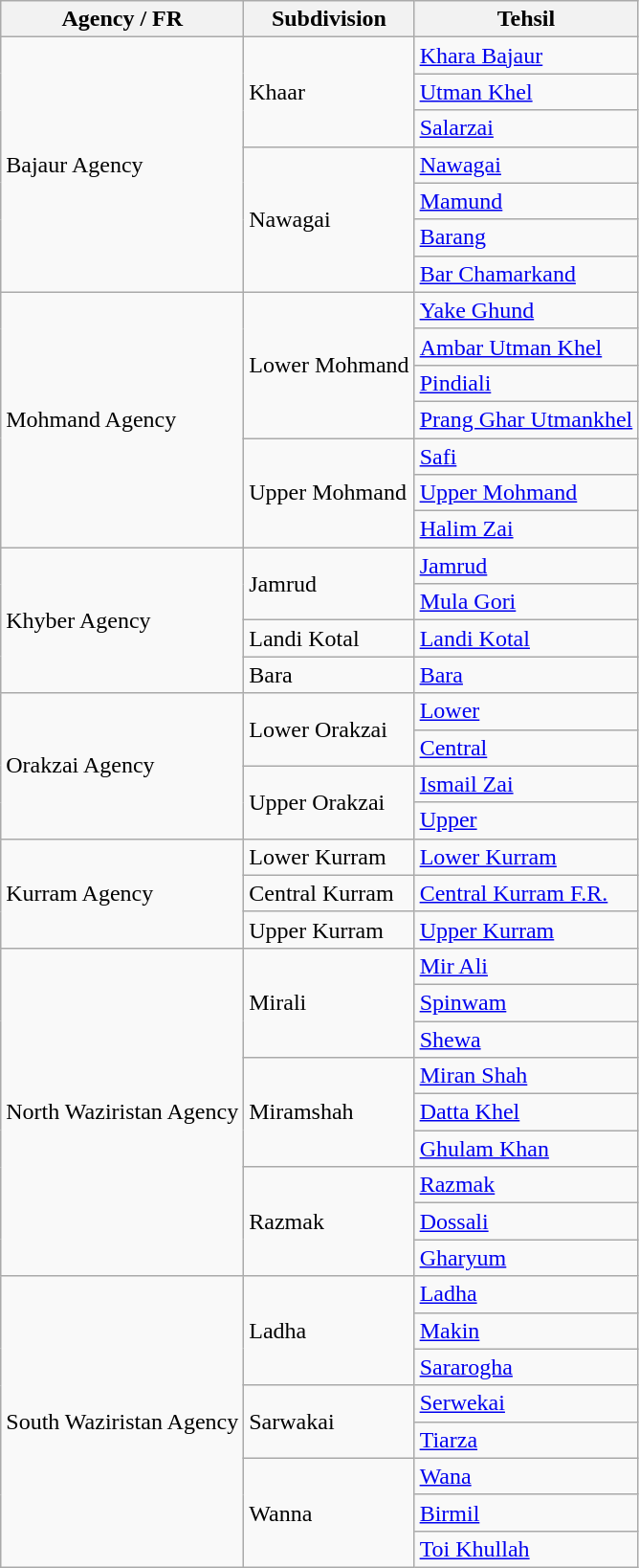<table class="wikitable">
<tr>
<th>Agency / FR</th>
<th>Subdivision</th>
<th>Tehsil</th>
</tr>
<tr>
<td rowspan=7>Bajaur Agency</td>
<td rowspan=3>Khaar</td>
<td><a href='#'>Khara Bajaur</a></td>
</tr>
<tr>
<td><a href='#'>Utman Khel</a></td>
</tr>
<tr>
<td><a href='#'>Salarzai</a></td>
</tr>
<tr>
<td rowspan=4>Nawagai</td>
<td><a href='#'>Nawagai</a></td>
</tr>
<tr>
<td><a href='#'>Mamund</a></td>
</tr>
<tr>
<td><a href='#'>Barang</a></td>
</tr>
<tr>
<td><a href='#'>Bar Chamarkand</a></td>
</tr>
<tr>
<td rowspan=7>Mohmand Agency</td>
<td rowspan=4>Lower Mohmand</td>
<td><a href='#'>Yake Ghund</a></td>
</tr>
<tr>
<td><a href='#'>Ambar Utman Khel</a></td>
</tr>
<tr>
<td><a href='#'>Pindiali</a></td>
</tr>
<tr>
<td><a href='#'>Prang Ghar Utmankhel</a></td>
</tr>
<tr>
<td rowspan=3>Upper Mohmand</td>
<td><a href='#'>Safi</a></td>
</tr>
<tr>
<td><a href='#'>Upper Mohmand</a></td>
</tr>
<tr>
<td><a href='#'>Halim Zai</a></td>
</tr>
<tr>
<td rowspan=4>Khyber Agency</td>
<td rowspan=2>Jamrud</td>
<td><a href='#'>Jamrud</a></td>
</tr>
<tr>
<td><a href='#'>Mula Gori</a></td>
</tr>
<tr>
<td>Landi Kotal</td>
<td><a href='#'>Landi Kotal</a></td>
</tr>
<tr>
<td>Bara</td>
<td><a href='#'>Bara</a></td>
</tr>
<tr>
<td rowspan=4>Orakzai Agency</td>
<td rowspan=2>Lower Orakzai</td>
<td><a href='#'>Lower</a></td>
</tr>
<tr>
<td><a href='#'>Central</a></td>
</tr>
<tr>
<td rowspan=2>Upper Orakzai</td>
<td><a href='#'>Ismail Zai</a></td>
</tr>
<tr>
<td><a href='#'>Upper</a></td>
</tr>
<tr>
<td rowspan=3>Kurram Agency</td>
<td>Lower Kurram</td>
<td><a href='#'>Lower Kurram</a></td>
</tr>
<tr>
<td>Central Kurram</td>
<td><a href='#'>Central Kurram F.R.</a></td>
</tr>
<tr>
<td>Upper Kurram</td>
<td><a href='#'>Upper Kurram</a></td>
</tr>
<tr>
<td rowspan=9>North Waziristan Agency</td>
<td rowspan=3>Mirali</td>
<td><a href='#'>Mir Ali</a></td>
</tr>
<tr>
<td><a href='#'>Spinwam</a></td>
</tr>
<tr>
<td><a href='#'>Shewa</a></td>
</tr>
<tr>
<td rowspan=3>Miramshah</td>
<td><a href='#'>Miran Shah</a></td>
</tr>
<tr>
<td><a href='#'>Datta Khel</a></td>
</tr>
<tr>
<td><a href='#'>Ghulam Khan</a></td>
</tr>
<tr>
<td rowspan=3>Razmak</td>
<td><a href='#'>Razmak</a></td>
</tr>
<tr>
<td><a href='#'>Dossali</a></td>
</tr>
<tr>
<td><a href='#'>Gharyum</a></td>
</tr>
<tr>
<td rowspan=8>South Waziristan Agency</td>
<td rowspan=3>Ladha</td>
<td><a href='#'>Ladha</a></td>
</tr>
<tr>
<td><a href='#'>Makin</a></td>
</tr>
<tr>
<td><a href='#'>Sararogha</a></td>
</tr>
<tr>
<td rowspan=2>Sarwakai</td>
<td><a href='#'>Serwekai</a></td>
</tr>
<tr>
<td><a href='#'>Tiarza</a></td>
</tr>
<tr>
<td rowspan=3>Wanna</td>
<td><a href='#'>Wana</a></td>
</tr>
<tr>
<td><a href='#'>Birmil</a></td>
</tr>
<tr>
<td><a href='#'>Toi Khullah</a></td>
</tr>
</table>
